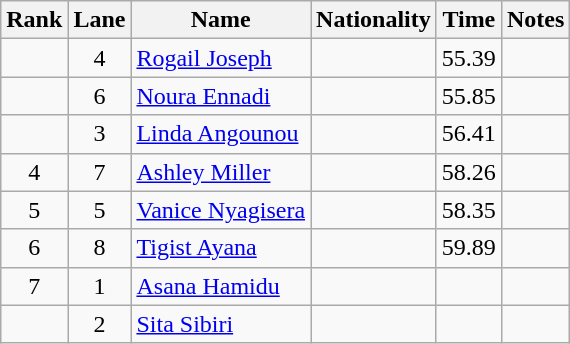<table class="wikitable sortable" style="text-align:center">
<tr>
<th>Rank</th>
<th>Lane</th>
<th>Name</th>
<th>Nationality</th>
<th>Time</th>
<th>Notes</th>
</tr>
<tr>
<td></td>
<td>4</td>
<td align=left><a href='#'>Rogail Joseph</a></td>
<td align=left></td>
<td>55.39</td>
<td></td>
</tr>
<tr>
<td></td>
<td>6</td>
<td align=left><a href='#'>Noura Ennadi</a></td>
<td align=left></td>
<td>55.85</td>
<td></td>
</tr>
<tr>
<td></td>
<td>3</td>
<td align=left><a href='#'>Linda Angounou</a></td>
<td align=left></td>
<td>56.41</td>
<td></td>
</tr>
<tr>
<td>4</td>
<td>7</td>
<td align=left><a href='#'>Ashley Miller</a></td>
<td align=left></td>
<td>58.26</td>
<td></td>
</tr>
<tr>
<td>5</td>
<td>5</td>
<td align=left><a href='#'>Vanice Nyagisera</a></td>
<td align=left></td>
<td>58.35</td>
<td></td>
</tr>
<tr>
<td>6</td>
<td>8</td>
<td align=left><a href='#'>Tigist Ayana</a></td>
<td align=left></td>
<td>59.89</td>
<td></td>
</tr>
<tr>
<td>7</td>
<td>1</td>
<td align=left><a href='#'>Asana Hamidu</a></td>
<td align=left></td>
<td></td>
<td></td>
</tr>
<tr>
<td></td>
<td>2</td>
<td align=left><a href='#'>Sita Sibiri</a></td>
<td align=left></td>
<td></td>
<td></td>
</tr>
</table>
